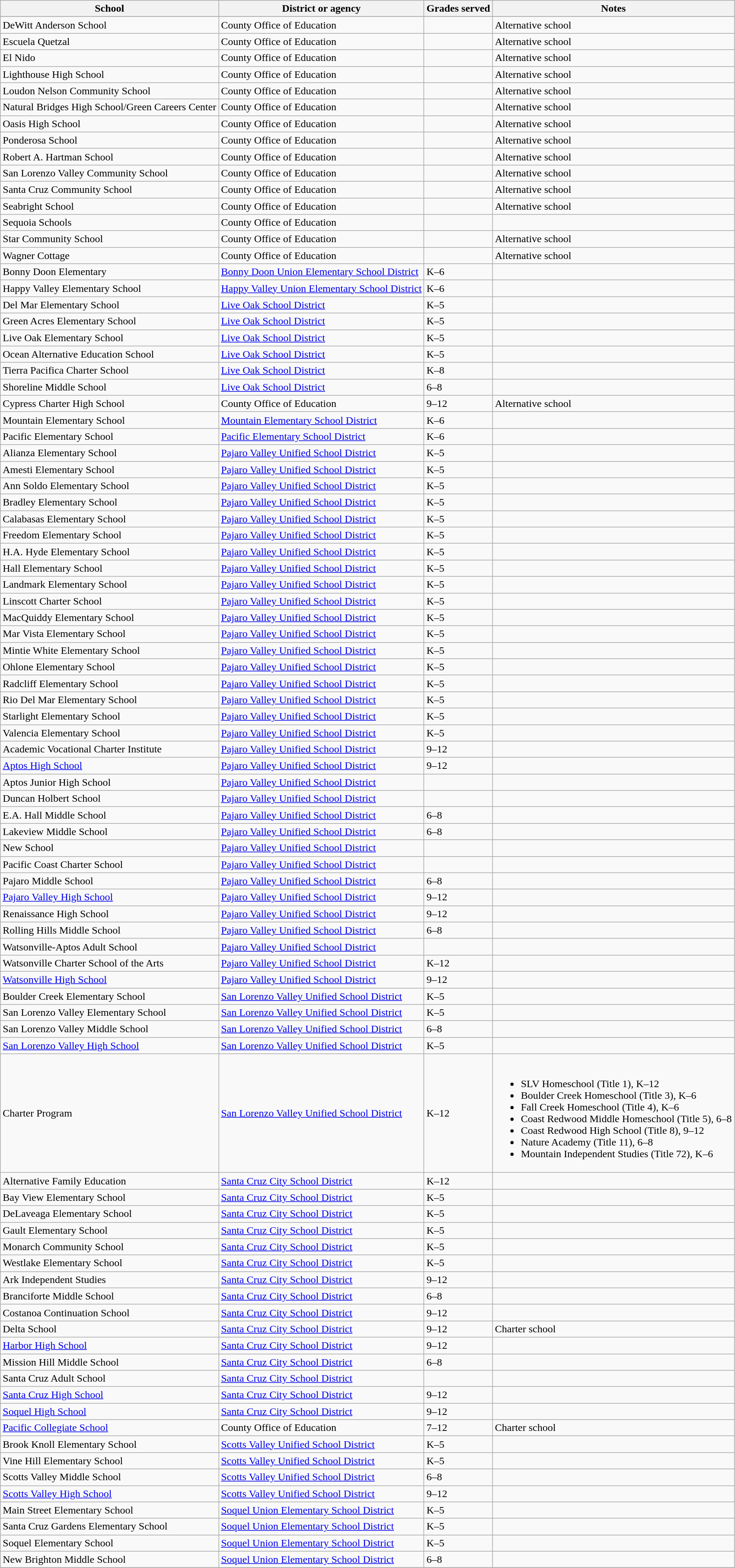<table class="wikitable sortable">
<tr>
<th>School</th>
<th>District or agency</th>
<th>Grades served</th>
<th>Notes</th>
</tr>
<tr>
</tr>
<tr>
<td>DeWitt Anderson School</td>
<td>County Office of Education</td>
<td></td>
<td>Alternative school</td>
</tr>
<tr>
<td>Escuela Quetzal</td>
<td>County Office of Education</td>
<td></td>
<td>Alternative school</td>
</tr>
<tr>
<td>El Nido</td>
<td>County Office of Education</td>
<td></td>
<td>Alternative school</td>
</tr>
<tr>
<td>Lighthouse High School</td>
<td>County Office of Education</td>
<td></td>
<td>Alternative school</td>
</tr>
<tr>
<td>Loudon Nelson Community School</td>
<td>County Office of Education</td>
<td></td>
<td>Alternative school</td>
</tr>
<tr>
<td>Natural Bridges High School/Green Careers Center</td>
<td>County Office of Education</td>
<td></td>
<td>Alternative school</td>
</tr>
<tr>
<td>Oasis High School</td>
<td>County Office of Education</td>
<td></td>
<td>Alternative school</td>
</tr>
<tr>
<td>Ponderosa School</td>
<td>County Office of Education</td>
<td></td>
<td>Alternative school</td>
</tr>
<tr>
<td>Robert A. Hartman School</td>
<td>County Office of Education</td>
<td></td>
<td>Alternative school</td>
</tr>
<tr>
<td>San Lorenzo Valley Community School</td>
<td>County Office of Education</td>
<td></td>
<td>Alternative school</td>
</tr>
<tr>
<td>Santa Cruz Community School</td>
<td>County Office of Education</td>
<td></td>
<td>Alternative school</td>
</tr>
<tr>
<td>Seabright School</td>
<td>County Office of Education</td>
<td></td>
<td>Alternative school</td>
</tr>
<tr>
<td>Sequoia Schools</td>
<td>County Office of Education</td>
<td></td>
<td Alternative school></td>
</tr>
<tr>
<td>Star Community School</td>
<td>County Office of Education</td>
<td></td>
<td>Alternative school</td>
</tr>
<tr>
<td>Wagner Cottage</td>
<td>County Office of Education</td>
<td></td>
<td>Alternative school</td>
</tr>
<tr>
<td>Bonny Doon Elementary</td>
<td><a href='#'>Bonny Doon Union Elementary School District</a></td>
<td>K–6</td>
<td></td>
</tr>
<tr>
<td>Happy Valley Elementary School</td>
<td><a href='#'>Happy Valley Union Elementary School District</a></td>
<td>K–6</td>
<td></td>
</tr>
<tr>
<td>Del Mar Elementary School</td>
<td><a href='#'>Live Oak School District</a></td>
<td>K–5</td>
<td></td>
</tr>
<tr>
<td>Green Acres Elementary School</td>
<td><a href='#'>Live Oak School District</a></td>
<td>K–5</td>
<td></td>
</tr>
<tr>
<td>Live Oak Elementary School</td>
<td><a href='#'>Live Oak School District</a></td>
<td>K–5</td>
<td></td>
</tr>
<tr>
<td>Ocean Alternative Education School</td>
<td><a href='#'>Live Oak School District</a></td>
<td>K–5</td>
<td></td>
</tr>
<tr>
<td>Tierra Pacifica Charter School</td>
<td><a href='#'>Live Oak School District</a></td>
<td>K–8</td>
<td></td>
</tr>
<tr>
<td>Shoreline Middle School</td>
<td><a href='#'>Live Oak School District</a></td>
<td>6–8</td>
<td></td>
</tr>
<tr>
<td>Cypress Charter High School</td>
<td>County Office of Education</td>
<td>9–12</td>
<td>Alternative school</td>
</tr>
<tr>
<td>Mountain Elementary School</td>
<td><a href='#'>Mountain Elementary School District</a></td>
<td>K–6</td>
<td></td>
</tr>
<tr>
<td>Pacific Elementary School</td>
<td><a href='#'>Pacific Elementary School District</a></td>
<td>K–6</td>
<td></td>
</tr>
<tr>
<td>Alianza Elementary School</td>
<td><a href='#'>Pajaro Valley Unified School District</a></td>
<td>K–5</td>
<td></td>
</tr>
<tr>
<td>Amesti Elementary School</td>
<td><a href='#'>Pajaro Valley Unified School District</a></td>
<td>K–5</td>
<td></td>
</tr>
<tr>
<td>Ann Soldo Elementary School</td>
<td><a href='#'>Pajaro Valley Unified School District</a></td>
<td>K–5</td>
<td></td>
</tr>
<tr>
<td>Bradley Elementary School</td>
<td><a href='#'>Pajaro Valley Unified School District</a></td>
<td>K–5</td>
<td></td>
</tr>
<tr>
<td>Calabasas Elementary School</td>
<td><a href='#'>Pajaro Valley Unified School District</a></td>
<td>K–5</td>
<td></td>
</tr>
<tr>
<td>Freedom Elementary School</td>
<td><a href='#'>Pajaro Valley Unified School District</a></td>
<td>K–5</td>
<td></td>
</tr>
<tr>
<td>H.A. Hyde Elementary School</td>
<td><a href='#'>Pajaro Valley Unified School District</a></td>
<td>K–5</td>
<td></td>
</tr>
<tr>
<td>Hall Elementary School</td>
<td><a href='#'>Pajaro Valley Unified School District</a></td>
<td>K–5</td>
<td></td>
</tr>
<tr>
<td>Landmark Elementary School</td>
<td><a href='#'>Pajaro Valley Unified School District</a></td>
<td>K–5</td>
<td></td>
</tr>
<tr>
<td>Linscott Charter School</td>
<td><a href='#'>Pajaro Valley Unified School District</a></td>
<td>K–5</td>
<td></td>
</tr>
<tr>
<td>MacQuiddy Elementary School</td>
<td><a href='#'>Pajaro Valley Unified School District</a></td>
<td>K–5</td>
<td></td>
</tr>
<tr>
<td>Mar Vista Elementary School</td>
<td><a href='#'>Pajaro Valley Unified School District</a></td>
<td>K–5</td>
<td></td>
</tr>
<tr>
<td>Mintie White Elementary School</td>
<td><a href='#'>Pajaro Valley Unified School District</a></td>
<td>K–5</td>
<td></td>
</tr>
<tr>
<td>Ohlone Elementary School</td>
<td><a href='#'>Pajaro Valley Unified School District</a></td>
<td>K–5</td>
<td></td>
</tr>
<tr>
<td>Radcliff Elementary School</td>
<td><a href='#'>Pajaro Valley Unified School District</a></td>
<td>K–5</td>
<td></td>
</tr>
<tr>
<td>Rio Del Mar Elementary School</td>
<td><a href='#'>Pajaro Valley Unified School District</a></td>
<td>K–5</td>
<td></td>
</tr>
<tr>
<td>Starlight Elementary School</td>
<td><a href='#'>Pajaro Valley Unified School District</a></td>
<td>K–5</td>
<td></td>
</tr>
<tr>
<td>Valencia Elementary School</td>
<td><a href='#'>Pajaro Valley Unified School District</a></td>
<td>K–5</td>
<td></td>
</tr>
<tr>
<td>Academic Vocational Charter Institute</td>
<td><a href='#'>Pajaro Valley Unified School District</a></td>
<td>9–12</td>
<td></td>
</tr>
<tr>
<td><a href='#'>Aptos High School</a></td>
<td><a href='#'>Pajaro Valley Unified School District</a></td>
<td>9–12</td>
<td></td>
</tr>
<tr>
<td>Aptos Junior High School</td>
<td><a href='#'>Pajaro Valley Unified School District</a></td>
<td></td>
<td></td>
</tr>
<tr>
<td>Duncan Holbert School</td>
<td><a href='#'>Pajaro Valley Unified School District</a></td>
<td></td>
<td></td>
</tr>
<tr>
<td>E.A. Hall Middle School</td>
<td><a href='#'>Pajaro Valley Unified School District</a></td>
<td>6–8</td>
<td></td>
</tr>
<tr>
<td>Lakeview Middle School</td>
<td><a href='#'>Pajaro Valley Unified School District</a></td>
<td>6–8</td>
<td></td>
</tr>
<tr>
<td>New School</td>
<td><a href='#'>Pajaro Valley Unified School District</a></td>
<td></td>
<td></td>
</tr>
<tr>
<td>Pacific Coast Charter School</td>
<td><a href='#'>Pajaro Valley Unified School District</a></td>
<td></td>
<td></td>
</tr>
<tr>
<td>Pajaro Middle School</td>
<td><a href='#'>Pajaro Valley Unified School District</a></td>
<td>6–8</td>
<td></td>
</tr>
<tr>
<td><a href='#'>Pajaro Valley High School</a></td>
<td><a href='#'>Pajaro Valley Unified School District</a></td>
<td>9–12</td>
<td></td>
</tr>
<tr>
<td>Renaissance High School</td>
<td><a href='#'>Pajaro Valley Unified School District</a></td>
<td>9–12</td>
<td></td>
</tr>
<tr>
<td>Rolling Hills Middle School</td>
<td><a href='#'>Pajaro Valley Unified School District</a></td>
<td>6–8</td>
<td></td>
</tr>
<tr>
<td>Watsonville-Aptos Adult School</td>
<td><a href='#'>Pajaro Valley Unified School District</a></td>
<td></td>
<td></td>
</tr>
<tr>
<td>Watsonville Charter School of the Arts</td>
<td><a href='#'>Pajaro Valley Unified School District</a></td>
<td>K–12</td>
<td></td>
</tr>
<tr>
<td><a href='#'>Watsonville High School</a></td>
<td><a href='#'>Pajaro Valley Unified School District</a></td>
<td>9–12</td>
<td></td>
</tr>
<tr>
<td>Boulder Creek Elementary School</td>
<td><a href='#'>San Lorenzo Valley Unified School District</a></td>
<td>K–5</td>
<td></td>
</tr>
<tr>
<td>San Lorenzo Valley Elementary School</td>
<td><a href='#'>San Lorenzo Valley Unified School District</a></td>
<td>K–5</td>
<td></td>
</tr>
<tr>
<td>San Lorenzo Valley Middle School</td>
<td><a href='#'>San Lorenzo Valley Unified School District</a></td>
<td>6–8</td>
<td></td>
</tr>
<tr>
<td><a href='#'>San Lorenzo Valley High School</a></td>
<td><a href='#'>San Lorenzo Valley Unified School District</a></td>
<td>K–5</td>
<td></td>
</tr>
<tr>
<td>Charter Program</td>
<td><a href='#'>San Lorenzo Valley Unified School District</a></td>
<td>K–12</td>
<td><br><ul><li>SLV Homeschool (Title 1), K–12</li><li>Boulder Creek Homeschool (Title 3), K–6</li><li>Fall Creek Homeschool (Title 4), K–6</li><li>Coast Redwood Middle Homeschool (Title 5), 6–8</li><li>Coast Redwood High School (Title 8), 9–12</li><li>Nature Academy (Title 11), 6–8</li><li>Mountain Independent Studies (Title 72), K–6</li></ul></td>
</tr>
<tr>
<td>Alternative Family Education</td>
<td><a href='#'>Santa Cruz City School District</a></td>
<td>K–12</td>
<td></td>
</tr>
<tr>
<td>Bay View Elementary School</td>
<td><a href='#'>Santa Cruz City School District</a></td>
<td>K–5</td>
<td></td>
</tr>
<tr>
<td>DeLaveaga Elementary School</td>
<td><a href='#'>Santa Cruz City School District</a></td>
<td>K–5</td>
<td></td>
</tr>
<tr>
<td>Gault Elementary School</td>
<td><a href='#'>Santa Cruz City School District</a></td>
<td>K–5</td>
<td></td>
</tr>
<tr>
<td>Monarch Community School</td>
<td><a href='#'>Santa Cruz City School District</a></td>
<td>K–5</td>
<td></td>
</tr>
<tr>
<td>Westlake Elementary School</td>
<td><a href='#'>Santa Cruz City School District</a></td>
<td>K–5</td>
<td></td>
</tr>
<tr>
<td>Ark Independent Studies</td>
<td><a href='#'>Santa Cruz City School District</a></td>
<td>9–12</td>
<td></td>
</tr>
<tr>
<td>Branciforte Middle School</td>
<td><a href='#'>Santa Cruz City School District</a></td>
<td>6–8</td>
<td></td>
</tr>
<tr>
<td>Costanoa Continuation School</td>
<td><a href='#'>Santa Cruz City School District</a></td>
<td>9–12</td>
<td></td>
</tr>
<tr>
<td>Delta School</td>
<td><a href='#'>Santa Cruz City School District</a></td>
<td>9–12</td>
<td>Charter school</td>
</tr>
<tr>
<td><a href='#'>Harbor High School</a></td>
<td><a href='#'>Santa Cruz City School District</a></td>
<td>9–12</td>
<td></td>
</tr>
<tr>
<td>Mission Hill Middle School</td>
<td><a href='#'>Santa Cruz City School District</a></td>
<td>6–8</td>
<td></td>
</tr>
<tr>
<td>Santa Cruz Adult School</td>
<td><a href='#'>Santa Cruz City School District</a></td>
<td></td>
<td></td>
</tr>
<tr>
<td><a href='#'>Santa Cruz High School</a></td>
<td><a href='#'>Santa Cruz City School District</a></td>
<td>9–12</td>
<td></td>
</tr>
<tr>
<td><a href='#'>Soquel High School</a></td>
<td><a href='#'>Santa Cruz City School District</a></td>
<td>9–12</td>
<td></td>
</tr>
<tr>
<td><a href='#'>Pacific Collegiate School</a></td>
<td>County Office of Education</td>
<td>7–12</td>
<td>Charter school</td>
</tr>
<tr>
<td>Brook Knoll Elementary School</td>
<td><a href='#'>Scotts Valley Unified School District</a></td>
<td>K–5</td>
<td></td>
</tr>
<tr>
<td>Vine Hill Elementary School</td>
<td><a href='#'>Scotts Valley Unified School District</a></td>
<td>K–5</td>
<td></td>
</tr>
<tr>
<td>Scotts Valley Middle School</td>
<td><a href='#'>Scotts Valley Unified School District</a></td>
<td>6–8</td>
<td></td>
</tr>
<tr>
<td><a href='#'>Scotts Valley High School</a></td>
<td><a href='#'>Scotts Valley Unified School District</a></td>
<td>9–12</td>
<td></td>
</tr>
<tr>
<td>Main Street Elementary School</td>
<td><a href='#'>Soquel Union Elementary School District</a></td>
<td>K–5</td>
<td></td>
</tr>
<tr>
<td>Santa Cruz Gardens Elementary School</td>
<td><a href='#'>Soquel Union Elementary School District</a></td>
<td>K–5</td>
<td></td>
</tr>
<tr>
<td>Soquel Elementary School</td>
<td><a href='#'>Soquel Union Elementary School District</a></td>
<td>K–5</td>
<td></td>
</tr>
<tr>
<td>New Brighton Middle School</td>
<td><a href='#'>Soquel Union Elementary School District</a></td>
<td>6–8</td>
<td></td>
</tr>
<tr>
</tr>
</table>
